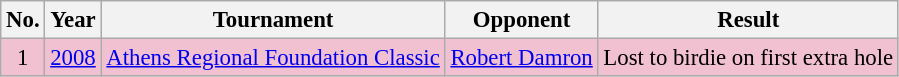<table class="wikitable" style="font-size:95%;">
<tr>
<th>No.</th>
<th>Year</th>
<th>Tournament</th>
<th>Opponent</th>
<th>Result</th>
</tr>
<tr style="background:#F2C1D1;">
<td align=center>1</td>
<td><a href='#'>2008</a></td>
<td><a href='#'>Athens Regional Foundation Classic</a></td>
<td> <a href='#'>Robert Damron</a></td>
<td>Lost to birdie on first extra hole</td>
</tr>
</table>
